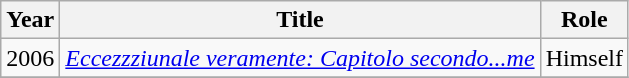<table class="wikitable sortable">
<tr>
<th>Year</th>
<th>Title</th>
<th>Role</th>
</tr>
<tr>
<td>2006</td>
<td><em><a href='#'>Eccezzziunale veramente: Capitolo secondo...me</a></em></td>
<td>Himself</td>
</tr>
<tr>
</tr>
</table>
